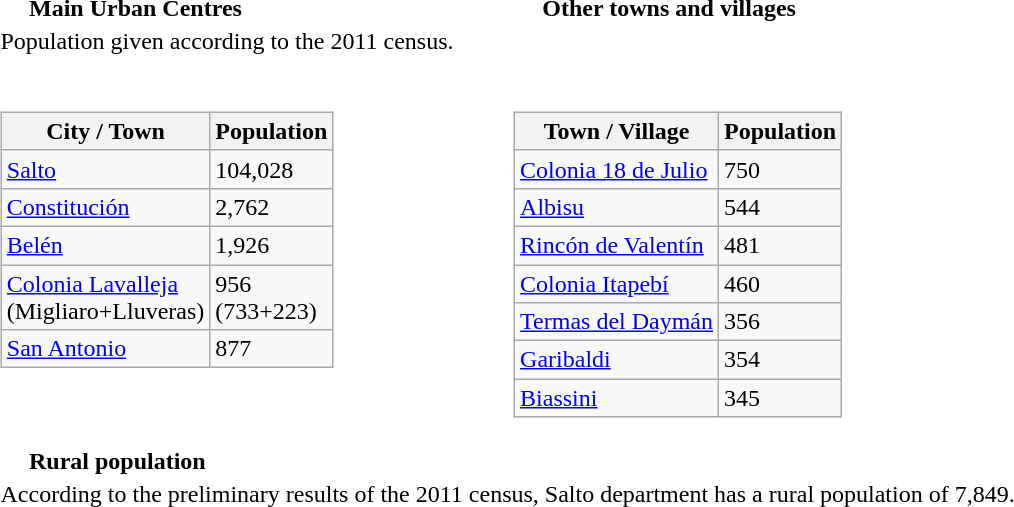<table style="margin-top:16px;">
<tr>
<th align="left" style="padding-left:20px;">Main Urban Centres</th>
<th align="left" style="padding-left:20px;">Other towns and villages</th>
</tr>
<tr>
<td colspan=2>Population given according to the 2011 census.</td>
</tr>
<tr valign="top">
<td><br><table class="wikitable">
<tr>
<th>City / Town</th>
<th>Population</th>
</tr>
<tr>
<td><a href='#'>Salto</a></td>
<td>104,028</td>
</tr>
<tr>
<td><a href='#'>Constitución</a></td>
<td>2,762</td>
</tr>
<tr>
<td><a href='#'>Belén</a></td>
<td>1,926</td>
</tr>
<tr>
<td><a href='#'>Colonia Lavalleja</a><br>(Migliaro+Lluveras)</td>
<td>956<br>(733+223)</td>
</tr>
<tr>
<td><a href='#'>San Antonio</a></td>
<td>877</td>
</tr>
</table>
</td>
<td><br><table class="wikitable">
<tr>
<th>Town / Village</th>
<th>Population</th>
</tr>
<tr>
<td><a href='#'>Colonia 18 de Julio</a></td>
<td>750</td>
</tr>
<tr>
<td><a href='#'>Albisu</a></td>
<td>544</td>
</tr>
<tr>
<td><a href='#'>Rincón de Valentín</a></td>
<td>481</td>
</tr>
<tr>
<td><a href='#'>Colonia Itapebí</a></td>
<td>460</td>
</tr>
<tr>
<td><a href='#'>Termas del Daymán</a></td>
<td>356</td>
</tr>
<tr>
<td><a href='#'>Garibaldi</a></td>
<td>354</td>
</tr>
<tr>
<td><a href='#'>Biassini</a></td>
<td>345</td>
</tr>
</table>
</td>
</tr>
<tr>
<th align="left" style="padding-left:20px;" colspan=2>Rural population</th>
</tr>
<tr>
<td colspan=2>According to the preliminary results of the 2011 census, Salto department has a rural population of 7,849.</td>
</tr>
</table>
